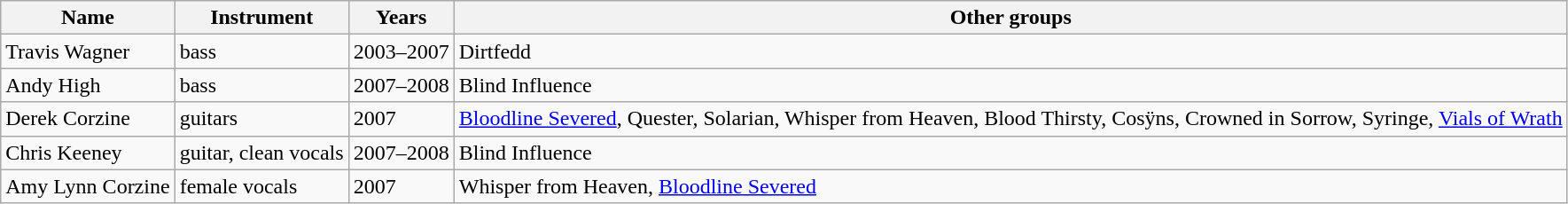<table class="wikitable">
<tr>
<th>Name</th>
<th>Instrument</th>
<th>Years</th>
<th>Other groups</th>
</tr>
<tr>
<td>Travis Wagner</td>
<td>bass</td>
<td>2003–2007</td>
<td>Dirtfedd</td>
</tr>
<tr>
<td>Andy High</td>
<td>bass</td>
<td>2007–2008</td>
<td>Blind Influence</td>
</tr>
<tr>
<td>Derek Corzine</td>
<td>guitars</td>
<td>2007</td>
<td><a href='#'>Bloodline Severed</a>, Quester, Solarian, Whisper from Heaven, Blood Thirsty, Cosÿns, Crowned in Sorrow, Syringe, <a href='#'>Vials of Wrath</a></td>
</tr>
<tr>
<td>Chris Keeney</td>
<td>guitar, clean vocals</td>
<td>2007–2008</td>
<td>Blind Influence</td>
</tr>
<tr>
<td>Amy Lynn Corzine</td>
<td>female vocals</td>
<td>2007</td>
<td>Whisper from Heaven, <a href='#'>Bloodline Severed</a></td>
</tr>
</table>
